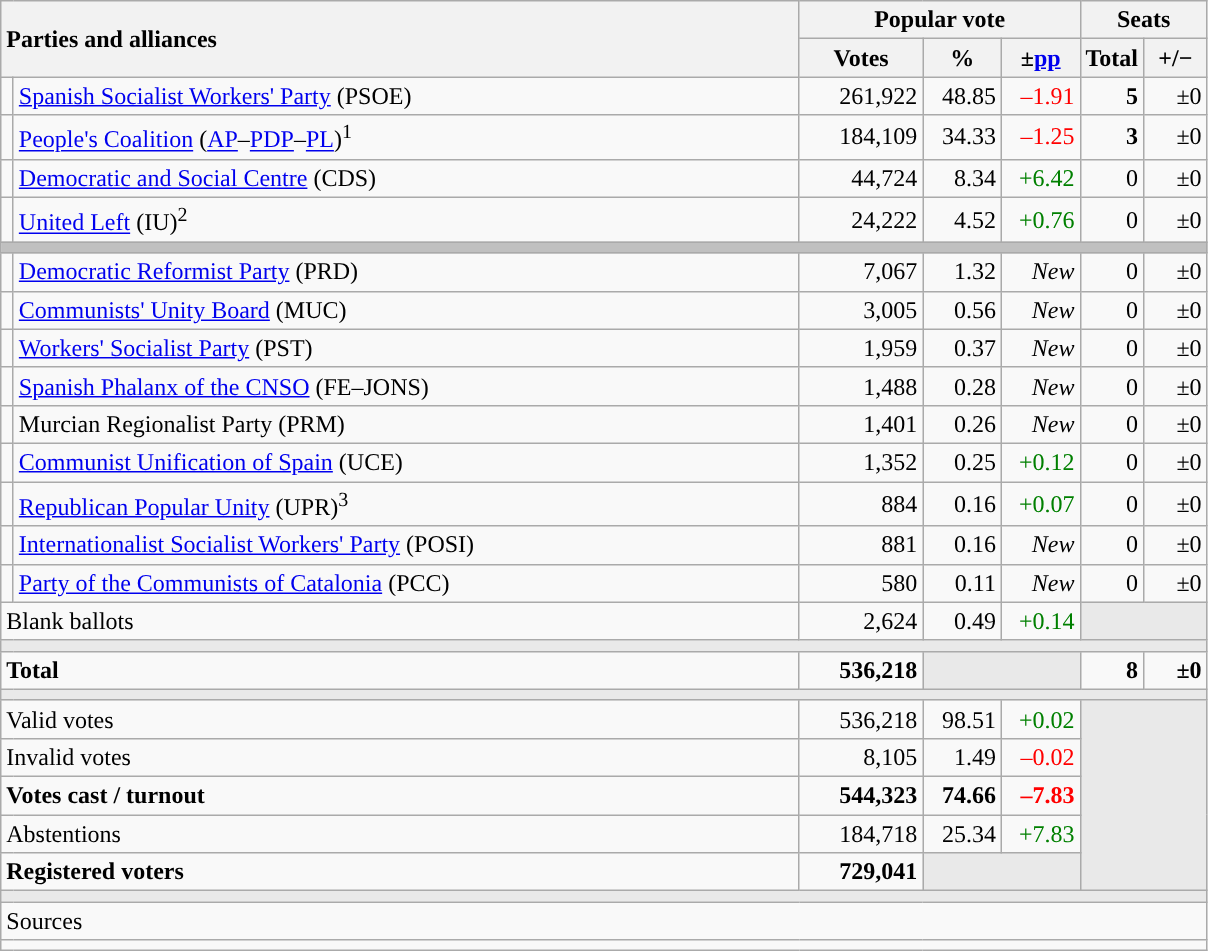<table class="wikitable" style="text-align:right;">
<tr>
<th style="text-align:left;" rowspan="2" colspan="2" width="525">Parties and alliances</th>
<th colspan="3">Popular vote</th>
<th colspan="2">Seats</th>
</tr>
<tr>
<th width="75">Votes</th>
<th width="45">%</th>
<th width="45">±<a href='#'>pp</a></th>
<th width="35">Total</th>
<th width="35">+/−</th>
</tr>
<tr>
<td width="1" style="color:inherit;background:"></td>
<td align="left"><a href='#'>Spanish Socialist Workers' Party</a> (PSOE)</td>
<td>261,922</td>
<td>48.85</td>
<td style="color:red;">–1.91</td>
<td><strong>5</strong></td>
<td>±0</td>
</tr>
<tr>
<td style="color:inherit;background:"></td>
<td align="left"><a href='#'>People's Coalition</a> (<a href='#'>AP</a>–<a href='#'>PDP</a>–<a href='#'>PL</a>)<sup>1</sup></td>
<td>184,109</td>
<td>34.33</td>
<td style="color:red;">–1.25</td>
<td><strong>3</strong></td>
<td>±0</td>
</tr>
<tr>
<td style="color:inherit;background:"></td>
<td align="left"><a href='#'>Democratic and Social Centre</a> (CDS)</td>
<td>44,724</td>
<td>8.34</td>
<td style="color:green;">+6.42</td>
<td>0</td>
<td>±0</td>
</tr>
<tr>
<td style="color:inherit;background:"></td>
<td align="left"><a href='#'>United Left</a> (IU)<sup>2</sup></td>
<td>24,222</td>
<td>4.52</td>
<td style="color:green;">+0.76</td>
<td>0</td>
<td>±0</td>
</tr>
<tr>
<td colspan="7" bgcolor="#C0C0C0"></td>
</tr>
<tr>
<td style="color:inherit;background:"></td>
<td align="left"><a href='#'>Democratic Reformist Party</a> (PRD)</td>
<td>7,067</td>
<td>1.32</td>
<td><em>New</em></td>
<td>0</td>
<td>±0</td>
</tr>
<tr>
<td style="color:inherit;background:"></td>
<td align="left"><a href='#'>Communists' Unity Board</a> (MUC)</td>
<td>3,005</td>
<td>0.56</td>
<td><em>New</em></td>
<td>0</td>
<td>±0</td>
</tr>
<tr>
<td style="color:inherit;background:"></td>
<td align="left"><a href='#'>Workers' Socialist Party</a> (PST)</td>
<td>1,959</td>
<td>0.37</td>
<td><em>New</em></td>
<td>0</td>
<td>±0</td>
</tr>
<tr>
<td style="color:inherit;background:"></td>
<td align="left"><a href='#'>Spanish Phalanx of the CNSO</a> (FE–JONS)</td>
<td>1,488</td>
<td>0.28</td>
<td><em>New</em></td>
<td>0</td>
<td>±0</td>
</tr>
<tr>
<td style="color:inherit;background:"></td>
<td align="left">Murcian Regionalist Party (PRM)</td>
<td>1,401</td>
<td>0.26</td>
<td><em>New</em></td>
<td>0</td>
<td>±0</td>
</tr>
<tr>
<td style="color:inherit;background:"></td>
<td align="left"><a href='#'>Communist Unification of Spain</a> (UCE)</td>
<td>1,352</td>
<td>0.25</td>
<td style="color:green;">+0.12</td>
<td>0</td>
<td>±0</td>
</tr>
<tr>
<td style="color:inherit;background:"></td>
<td align="left"><a href='#'>Republican Popular Unity</a> (UPR)<sup>3</sup></td>
<td>884</td>
<td>0.16</td>
<td style="color:green;">+0.07</td>
<td>0</td>
<td>±0</td>
</tr>
<tr>
<td style="color:inherit;background:"></td>
<td align="left"><a href='#'>Internationalist Socialist Workers' Party</a> (POSI)</td>
<td>881</td>
<td>0.16</td>
<td><em>New</em></td>
<td>0</td>
<td>±0</td>
</tr>
<tr>
<td style="color:inherit;background:"></td>
<td align="left"><a href='#'>Party of the Communists of Catalonia</a> (PCC)</td>
<td>580</td>
<td>0.11</td>
<td><em>New</em></td>
<td>0</td>
<td>±0</td>
</tr>
<tr>
<td align="left" colspan="2">Blank ballots</td>
<td>2,624</td>
<td>0.49</td>
<td style="color:green;">+0.14</td>
<td bgcolor="#E9E9E9" colspan="2"></td>
</tr>
<tr>
<td colspan="7" bgcolor="#E9E9E9"></td>
</tr>
<tr style="font-weight:bold;">
<td align="left" colspan="2">Total</td>
<td>536,218</td>
<td bgcolor="#E9E9E9" colspan="2"></td>
<td>8</td>
<td>±0</td>
</tr>
<tr>
<td colspan="7" bgcolor="#E9E9E9"></td>
</tr>
<tr>
<td align="left" colspan="2">Valid votes</td>
<td>536,218</td>
<td>98.51</td>
<td style="color:green;">+0.02</td>
<td bgcolor="#E9E9E9" colspan="2" rowspan="5"></td>
</tr>
<tr>
<td align="left" colspan="2">Invalid votes</td>
<td>8,105</td>
<td>1.49</td>
<td style="color:red;">–0.02</td>
</tr>
<tr style="font-weight:bold;">
<td align="left" colspan="2">Votes cast / turnout</td>
<td>544,323</td>
<td>74.66</td>
<td style="color:red;">–7.83</td>
</tr>
<tr>
<td align="left" colspan="2">Abstentions</td>
<td>184,718</td>
<td>25.34</td>
<td style="color:green;">+7.83</td>
</tr>
<tr style="font-weight:bold;">
<td align="left" colspan="2">Registered voters</td>
<td>729,041</td>
<td bgcolor="#E9E9E9" colspan="2"></td>
</tr>
<tr>
<td colspan="7" bgcolor="#E9E9E9"></td>
</tr>
<tr>
<td align="left" colspan="7">Sources</td>
</tr>
<tr>
<td colspan="7" style="text-align:left; max-width:790px;"></td>
</tr>
</table>
